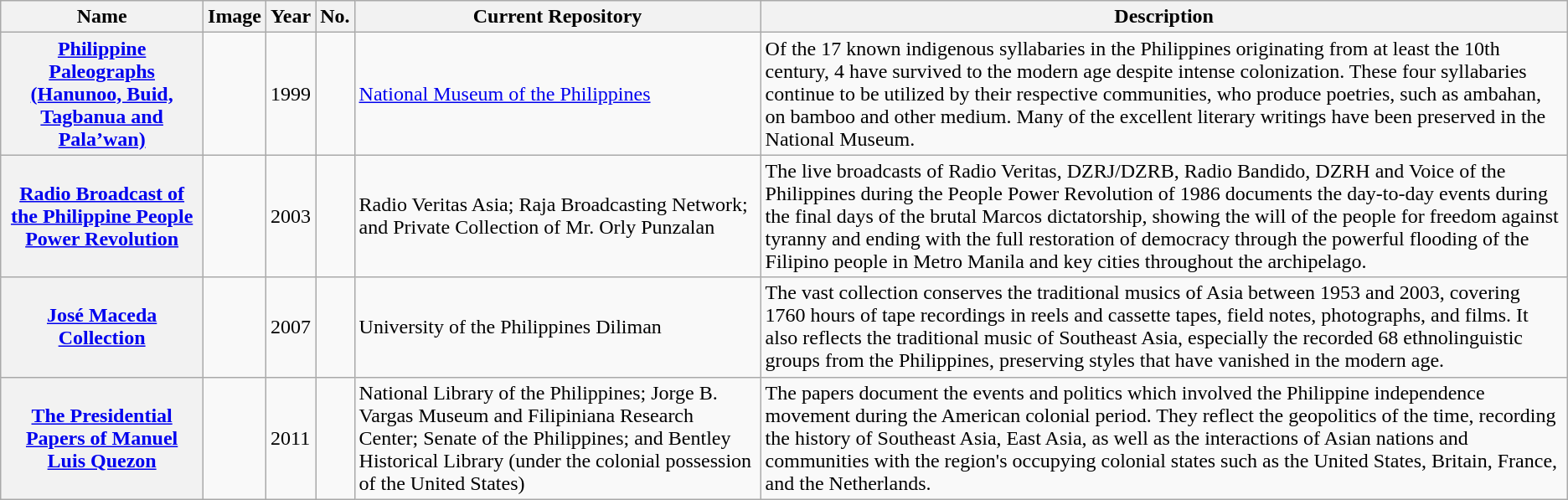<table class="wikitable sortable plainrowheaders">
<tr>
<th>Name</th>
<th class="unsortable">Image</th>
<th>Year</th>
<th>No.</th>
<th class="unsortable">Current Repository</th>
<th class="unsortable">Description</th>
</tr>
<tr>
<th scope="row"><a href='#'>Philippine Paleographs (Hanunoo, Buid, Tagbanua and Pala’wan)</a></th>
<td></td>
<td>1999</td>
<td></td>
<td><a href='#'>National Museum of the Philippines</a></td>
<td>Of the 17 known indigenous syllabaries in the Philippines originating from at least the 10th century, 4 have survived to the modern age despite intense colonization. These four syllabaries continue to be utilized by their respective communities, who produce poetries, such as ambahan, on bamboo and other medium. Many of the excellent literary writings have been preserved in the National Museum.</td>
</tr>
<tr>
<th scope="row"><a href='#'>Radio Broadcast of the Philippine People Power Revolution</a></th>
<td></td>
<td>2003</td>
<td></td>
<td>Radio Veritas Asia; Raja Broadcasting Network; and Private Collection of Mr. Orly Punzalan</td>
<td>The live broadcasts of Radio Veritas, DZRJ/DZRB, Radio Bandido, DZRH and Voice of the Philippines during the People Power Revolution of 1986 documents the day-to-day events during the final days of the brutal Marcos dictatorship, showing the will of the people for freedom against tyranny and ending with the full restoration of democracy through the powerful flooding of the Filipino people in Metro Manila and key cities throughout the archipelago.</td>
</tr>
<tr>
<th scope="row"><a href='#'>José Maceda Collection</a></th>
<td></td>
<td>2007</td>
<td></td>
<td>University of the Philippines Diliman</td>
<td>The vast collection conserves the traditional musics of Asia between 1953 and 2003, covering 1760 hours of tape recordings in reels and cassette tapes, field notes, photographs, and films. It also reflects the traditional music of Southeast Asia, especially the recorded 68 ethnolinguistic groups from the Philippines, preserving styles that have vanished in the modern age.</td>
</tr>
<tr>
<th scope="row"><a href='#'>The Presidential Papers of Manuel Luis Quezon</a></th>
<td></td>
<td>2011</td>
<td></td>
<td>National Library of the Philippines; Jorge B. Vargas Museum and Filipiniana Research Center; Senate of the Philippines; and Bentley Historical Library (under the colonial possession of the United States)</td>
<td>The papers document the events and politics which involved the Philippine independence movement during the American colonial period. They reflect the geopolitics of the time, recording the history of Southeast Asia, East Asia, as well as the interactions of Asian nations and communities with the region's occupying colonial states such as the United States, Britain, France, and the Netherlands.</td>
</tr>
</table>
